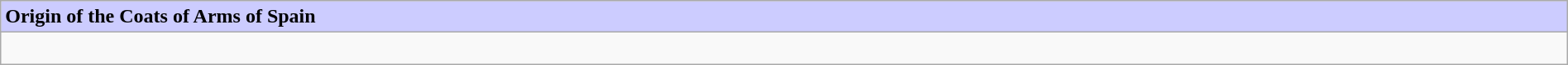<table class="wikitable" width="100%">
<tr>
<td bgcolor="#ccccff"><strong>Origin of the Coats of Arms of Spain</strong></td>
</tr>
<tr>
<td><br>












</td>
</tr>
</table>
